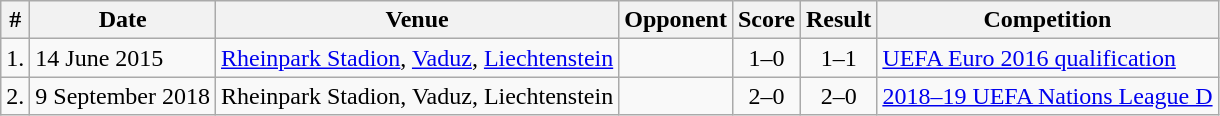<table class="wikitable">
<tr>
<th>#</th>
<th>Date</th>
<th>Venue</th>
<th>Opponent</th>
<th>Score</th>
<th>Result</th>
<th>Competition</th>
</tr>
<tr>
<td>1.</td>
<td>14 June 2015</td>
<td><a href='#'>Rheinpark Stadion</a>, <a href='#'>Vaduz</a>, <a href='#'>Liechtenstein</a></td>
<td></td>
<td align=center>1–0</td>
<td align=center>1–1</td>
<td><a href='#'>UEFA Euro 2016 qualification</a></td>
</tr>
<tr>
<td>2.</td>
<td>9 September 2018</td>
<td>Rheinpark Stadion, Vaduz, Liechtenstein</td>
<td></td>
<td align=center>2–0</td>
<td align=center>2–0</td>
<td><a href='#'>2018–19 UEFA Nations League D</a></td>
</tr>
</table>
